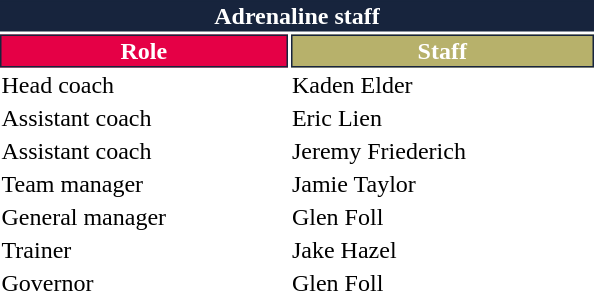<table class="toccolours" style="width:25em">
<tr>
<th colspan="2" style="background:#17243d;color:white;border-top:#17243d 1px solid; border-bottom:#17243d">Adrenaline staff</th>
</tr>
<tr>
<th style="background:#e50046;color:white;border:#17243d 1px solid">Role</th>
<th style="background:#b7b16b;color:white;border:#17243d 1px solid">Staff</th>
</tr>
<tr>
<td>Head coach</td>
<td> Kaden Elder</td>
</tr>
<tr>
<td>Assistant coach</td>
<td> Eric Lien</td>
</tr>
<tr>
<td>Assistant coach</td>
<td> Jeremy Friederich</td>
</tr>
<tr>
<td>Team manager</td>
<td> Jamie Taylor</td>
</tr>
<tr>
<td>General manager</td>
<td> Glen Foll</td>
</tr>
<tr>
<td>Trainer</td>
<td> Jake Hazel</td>
</tr>
<tr>
<td>Governor</td>
<td> Glen Foll</td>
</tr>
<tr>
</tr>
</table>
